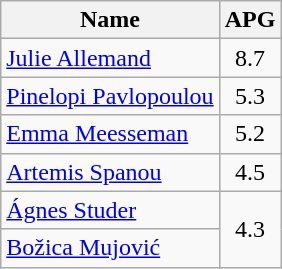<table class=wikitable>
<tr>
<th>Name</th>
<th>APG</th>
</tr>
<tr>
<td> <a href='#'>Julie Allemand</a></td>
<td align=center>8.7</td>
</tr>
<tr>
<td> <a href='#'>Pinelopi Pavlopoulou</a></td>
<td align=center>5.3</td>
</tr>
<tr>
<td> <a href='#'>Emma Meesseman</a></td>
<td align=center>5.2</td>
</tr>
<tr>
<td> <a href='#'>Artemis Spanou</a></td>
<td align=center>4.5</td>
</tr>
<tr>
<td> <a href='#'>Ágnes Studer</a></td>
<td align=center rowspan=2>4.3</td>
</tr>
<tr>
<td> <a href='#'>Božica Mujović</a></td>
</tr>
</table>
